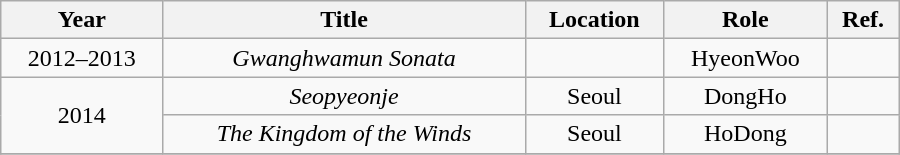<table class="wikitable" style="text-align:center; width:600px">
<tr>
<th>Year</th>
<th>Title</th>
<th>Location</th>
<th>Role</th>
<th>Ref.</th>
</tr>
<tr>
<td>2012–2013</td>
<td><em>Gwanghwamun Sonata</em></td>
<td></td>
<td>HyeonWoo</td>
<td></td>
</tr>
<tr>
<td rowspan="2">2014</td>
<td><em>Seopyeonje</em></td>
<td>Seoul</td>
<td>DongHo</td>
<td></td>
</tr>
<tr>
<td><em>The Kingdom of the Winds</em></td>
<td>Seoul</td>
<td>HoDong</td>
<td></td>
</tr>
<tr>
</tr>
</table>
